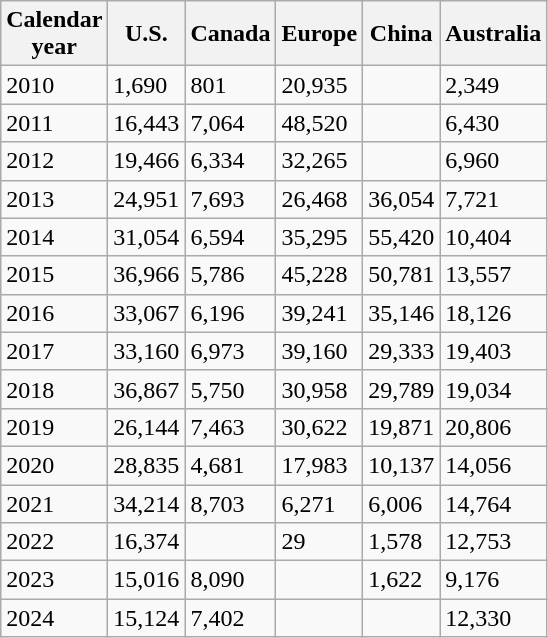<table class="wikitable">
<tr>
<th>Calendar<br>year</th>
<th>U.S.</th>
<th>Canada</th>
<th>Europe</th>
<th>China</th>
<th>Australia</th>
</tr>
<tr>
<td>2010</td>
<td>1,690</td>
<td>801</td>
<td>20,935</td>
<td></td>
<td>2,349</td>
</tr>
<tr>
<td>2011</td>
<td>16,443</td>
<td>7,064</td>
<td>48,520</td>
<td></td>
<td>6,430</td>
</tr>
<tr>
<td>2012</td>
<td>19,466</td>
<td>6,334</td>
<td>32,265</td>
<td></td>
<td>6,960</td>
</tr>
<tr>
<td>2013</td>
<td>24,951</td>
<td>7,693</td>
<td>26,468</td>
<td>36,054</td>
<td>7,721</td>
</tr>
<tr>
<td>2014</td>
<td>31,054</td>
<td>6,594</td>
<td>35,295</td>
<td>55,420</td>
<td>10,404</td>
</tr>
<tr>
<td>2015</td>
<td>36,966</td>
<td>5,786</td>
<td>45,228</td>
<td>50,781</td>
<td>13,557</td>
</tr>
<tr>
<td>2016</td>
<td>33,067</td>
<td>6,196</td>
<td>39,241</td>
<td>35,146</td>
<td>18,126</td>
</tr>
<tr>
<td>2017</td>
<td>33,160</td>
<td>6,973</td>
<td>39,160</td>
<td>29,333</td>
<td>19,403</td>
</tr>
<tr>
<td>2018</td>
<td>36,867</td>
<td>5,750</td>
<td>30,958</td>
<td>29,789</td>
<td>19,034</td>
</tr>
<tr>
<td>2019</td>
<td>26,144</td>
<td>7,463</td>
<td>30,622</td>
<td>19,871</td>
<td>20,806</td>
</tr>
<tr>
<td>2020</td>
<td>28,835</td>
<td>4,681</td>
<td>17,983</td>
<td>10,137</td>
<td>14,056</td>
</tr>
<tr>
<td>2021</td>
<td>34,214</td>
<td>8,703</td>
<td>6,271</td>
<td>6,006</td>
<td>14,764</td>
</tr>
<tr>
<td>2022</td>
<td>16,374</td>
<td></td>
<td>29</td>
<td>1,578</td>
<td>12,753</td>
</tr>
<tr>
<td>2023</td>
<td>15,016</td>
<td>8,090</td>
<td></td>
<td>1,622</td>
<td>9,176</td>
</tr>
<tr>
<td>2024</td>
<td>15,124</td>
<td>7,402</td>
<td></td>
<td></td>
<td>12,330</td>
</tr>
</table>
